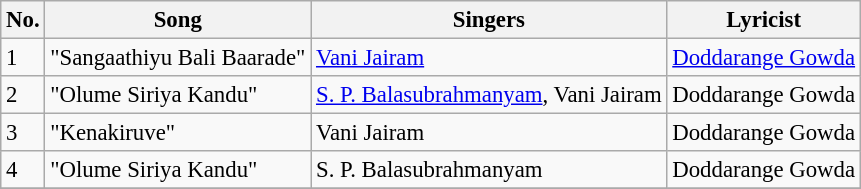<table class="wikitable" style="font-size:95%;">
<tr>
<th>No.</th>
<th>Song</th>
<th>Singers</th>
<th>Lyricist</th>
</tr>
<tr>
<td>1</td>
<td>"Sangaathiyu Bali Baarade"</td>
<td><a href='#'>Vani Jairam</a></td>
<td><a href='#'>Doddarange Gowda</a></td>
</tr>
<tr>
<td>2</td>
<td>"Olume Siriya Kandu"</td>
<td><a href='#'>S. P. Balasubrahmanyam</a>, Vani Jairam</td>
<td>Doddarange Gowda</td>
</tr>
<tr>
<td>3</td>
<td>"Kenakiruve"</td>
<td>Vani Jairam</td>
<td>Doddarange Gowda</td>
</tr>
<tr>
<td>4</td>
<td>"Olume Siriya Kandu"</td>
<td>S. P. Balasubrahmanyam</td>
<td>Doddarange Gowda</td>
</tr>
<tr>
</tr>
</table>
